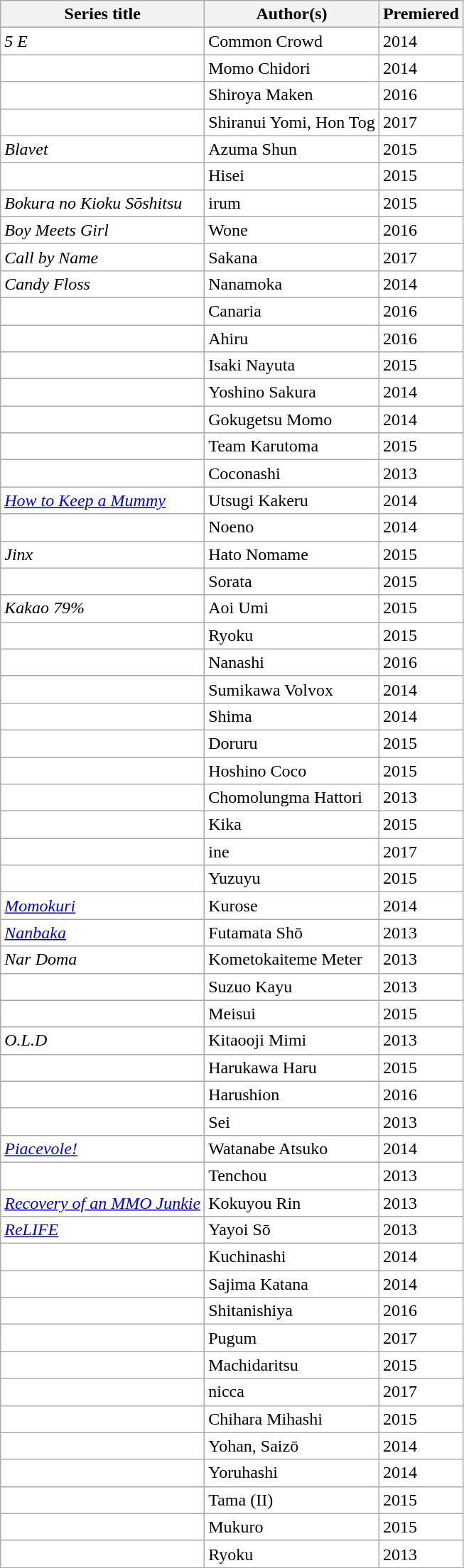<table class="wikitable sortable" style="background: #ffffff;">
<tr>
<th>Series title</th>
<th>Author(s)</th>
<th>Premiered</th>
</tr>
<tr>
<td><em>5 E</em></td>
<td>Common Crowd</td>
<td>2014</td>
</tr>
<tr>
<td></td>
<td>Momo Chidori</td>
<td>2014</td>
</tr>
<tr>
<td></td>
<td>Shiroya Maken</td>
<td>2016</td>
</tr>
<tr>
<td></td>
<td>Shiranui Yomi, Hon Tog</td>
<td>2017</td>
</tr>
<tr>
<td><em>Blavet</em></td>
<td>Azuma Shun</td>
<td>2015</td>
</tr>
<tr>
<td></td>
<td>Hisei</td>
<td>2015</td>
</tr>
<tr>
<td><em>Bokura no Kioku Sōshitsu</em></td>
<td>irum</td>
<td>2015</td>
</tr>
<tr>
<td><em>Boy Meets Girl</em></td>
<td>Wone</td>
<td>2016</td>
</tr>
<tr>
<td><em>Call by Name</em></td>
<td>Sakana</td>
<td>2017</td>
</tr>
<tr>
<td><em>Candy Floss</em></td>
<td>Nanamoka</td>
<td>2014</td>
</tr>
<tr>
<td></td>
<td>Canaria</td>
<td>2016</td>
</tr>
<tr>
<td></td>
<td>Ahiru</td>
<td>2016</td>
</tr>
<tr>
<td></td>
<td>Isaki Nayuta</td>
<td>2015</td>
</tr>
<tr>
<td></td>
<td>Yoshino Sakura</td>
<td>2014</td>
</tr>
<tr>
<td></td>
<td>Gokugetsu Momo</td>
<td>2014</td>
</tr>
<tr>
<td></td>
<td>Team Karutoma</td>
<td>2015</td>
</tr>
<tr>
<td></td>
<td>Coconashi</td>
<td>2013</td>
</tr>
<tr>
<td><em><a href='#'>How to Keep a Mummy</a></em></td>
<td>Utsugi Kakeru</td>
<td>2014</td>
</tr>
<tr>
<td></td>
<td>Noeno</td>
<td>2014</td>
</tr>
<tr>
<td><em>Jinx</em></td>
<td>Hato Nomame</td>
<td>2015</td>
</tr>
<tr>
<td></td>
<td>Sorata</td>
<td>2015</td>
</tr>
<tr>
<td><em>Kakao 79%</em></td>
<td>Aoi Umi</td>
<td>2015</td>
</tr>
<tr>
<td></td>
<td>Ryoku</td>
<td>2015</td>
</tr>
<tr>
<td></td>
<td>Nanashi</td>
<td>2016</td>
</tr>
<tr>
<td></td>
<td>Sumikawa Volvox</td>
<td>2014</td>
</tr>
<tr>
<td></td>
<td>Shima</td>
<td>2014</td>
</tr>
<tr>
<td></td>
<td>Doruru</td>
<td>2015</td>
</tr>
<tr>
<td></td>
<td>Hoshino Coco</td>
<td>2015</td>
</tr>
<tr>
<td></td>
<td>Chomolungma Hattori</td>
<td>2013</td>
</tr>
<tr>
<td></td>
<td>Kika</td>
<td>2015</td>
</tr>
<tr>
<td></td>
<td>ine</td>
<td>2017</td>
</tr>
<tr>
<td></td>
<td>Yuzuyu</td>
<td>2015</td>
</tr>
<tr>
<td><em><a href='#'>Momokuri</a></em></td>
<td>Kurose</td>
<td>2014</td>
</tr>
<tr>
<td><em><a href='#'>Nanbaka</a></em></td>
<td>Futamata Shō</td>
<td>2013</td>
</tr>
<tr>
<td><em>Nar Doma</em></td>
<td>Kometokaiteme Meter</td>
<td>2013</td>
</tr>
<tr>
<td></td>
<td>Suzuo Kayu</td>
<td>2013</td>
</tr>
<tr>
<td></td>
<td>Meisui</td>
<td>2015</td>
</tr>
<tr>
<td><em>O.L.D</em></td>
<td>Kitaooji Mimi</td>
<td>2013</td>
</tr>
<tr>
<td></td>
<td>Harukawa Haru</td>
<td>2015</td>
</tr>
<tr>
<td></td>
<td>Harushion</td>
<td>2016</td>
</tr>
<tr>
<td></td>
<td>Sei</td>
<td>2013</td>
</tr>
<tr>
<td><em><a href='#'>Piacevole!</a></em></td>
<td>Watanabe Atsuko</td>
<td>2014</td>
</tr>
<tr>
<td></td>
<td>Tenchou</td>
<td>2013</td>
</tr>
<tr>
<td><em><a href='#'>Recovery of an MMO Junkie</a></em></td>
<td>Kokuyou Rin</td>
<td>2013</td>
</tr>
<tr>
<td><em><a href='#'>ReLIFE</a></em></td>
<td>Yayoi Sō</td>
<td>2013</td>
</tr>
<tr>
<td></td>
<td>Kuchinashi</td>
<td>2014</td>
</tr>
<tr>
<td></td>
<td>Sajima Katana</td>
<td>2014</td>
</tr>
<tr>
<td></td>
<td>Shitanishiya</td>
<td>2016</td>
</tr>
<tr>
<td></td>
<td>Pugum</td>
<td>2017</td>
</tr>
<tr>
<td></td>
<td>Machidaritsu</td>
<td>2015</td>
</tr>
<tr>
<td></td>
<td>nicca</td>
<td>2017</td>
</tr>
<tr>
<td></td>
<td>Chihara Mihashi</td>
<td>2015</td>
</tr>
<tr>
<td></td>
<td>Yohan, Saizō</td>
<td>2014</td>
</tr>
<tr>
<td></td>
<td>Yoruhashi</td>
<td>2014</td>
</tr>
<tr>
<td></td>
<td>Tama (II)</td>
<td>2015</td>
</tr>
<tr>
<td></td>
<td>Mukuro</td>
<td>2015</td>
</tr>
<tr>
<td></td>
<td>Ryoku</td>
<td>2013</td>
</tr>
</table>
